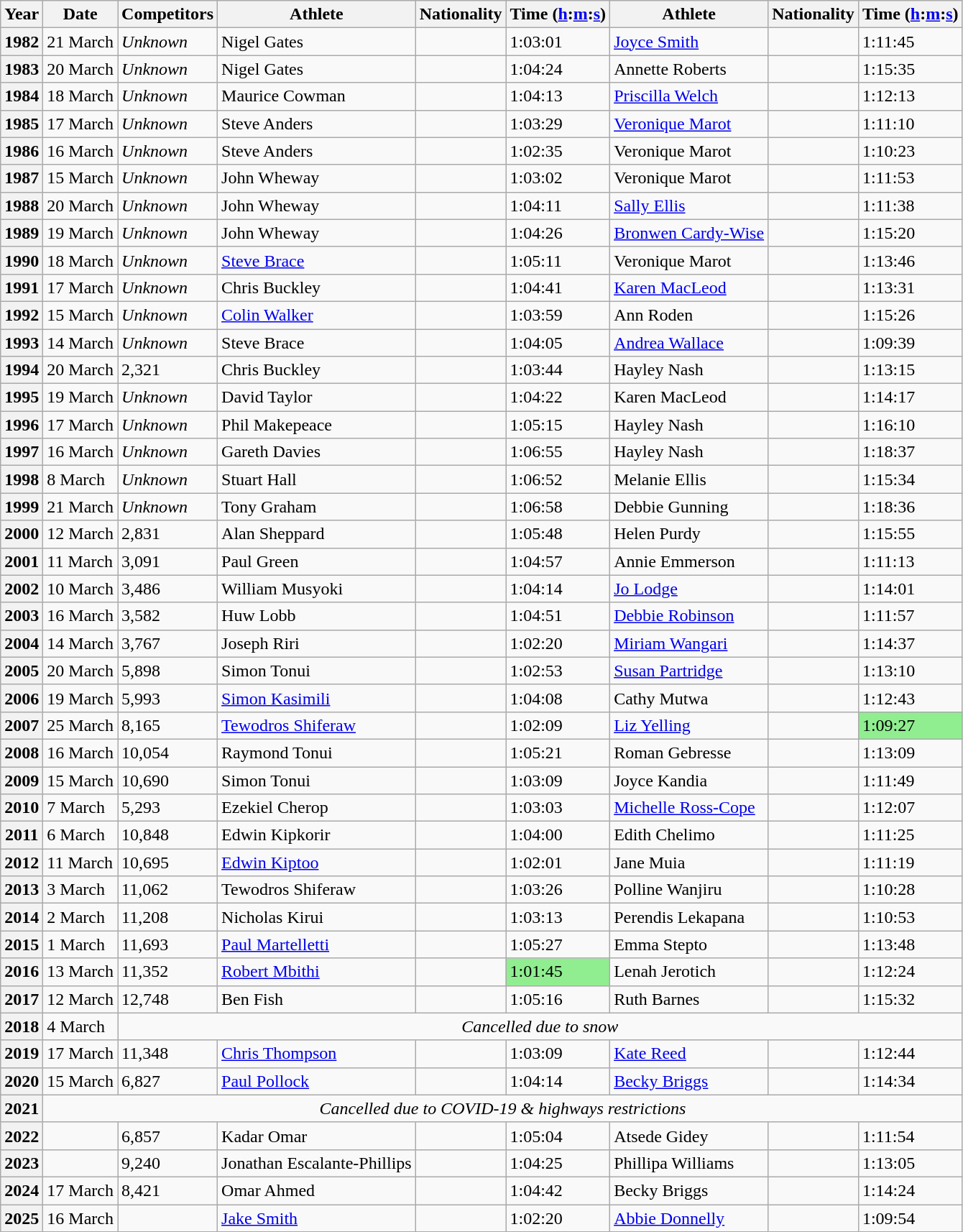<table class="wikitable sortable">
<tr>
<th>Year</th>
<th>Date</th>
<th>Competitors</th>
<th>Athlete</th>
<th>Nationality</th>
<th>Time (<a href='#'>h</a>:<a href='#'>m</a>:<a href='#'>s</a>)</th>
<th>Athlete</th>
<th>Nationality</th>
<th>Time (<a href='#'>h</a>:<a href='#'>m</a>:<a href='#'>s</a>)</th>
</tr>
<tr>
<th>1982</th>
<td>21 March</td>
<td><em>Unknown</em></td>
<td>Nigel Gates</td>
<td></td>
<td>1:03:01</td>
<td><a href='#'>Joyce Smith</a></td>
<td></td>
<td>1:11:45</td>
</tr>
<tr>
<th>1983</th>
<td>20 March</td>
<td><em>Unknown</em></td>
<td>Nigel Gates</td>
<td></td>
<td>1:04:24</td>
<td>Annette Roberts</td>
<td></td>
<td>1:15:35</td>
</tr>
<tr>
<th>1984</th>
<td>18 March</td>
<td><em>Unknown</em></td>
<td>Maurice Cowman</td>
<td></td>
<td>1:04:13</td>
<td><a href='#'>Priscilla Welch</a></td>
<td></td>
<td>1:12:13</td>
</tr>
<tr>
<th>1985</th>
<td>17 March</td>
<td><em>Unknown</em></td>
<td>Steve Anders</td>
<td></td>
<td>1:03:29</td>
<td><a href='#'>Veronique Marot</a></td>
<td></td>
<td>1:11:10</td>
</tr>
<tr>
<th>1986</th>
<td>16 March</td>
<td><em>Unknown</em></td>
<td>Steve Anders</td>
<td></td>
<td>1:02:35</td>
<td>Veronique Marot</td>
<td></td>
<td>1:10:23</td>
</tr>
<tr>
<th>1987</th>
<td>15 March</td>
<td><em>Unknown</em></td>
<td>John Wheway</td>
<td></td>
<td>1:03:02</td>
<td>Veronique Marot</td>
<td></td>
<td>1:11:53</td>
</tr>
<tr>
<th>1988</th>
<td>20 March</td>
<td><em>Unknown</em></td>
<td>John Wheway</td>
<td></td>
<td>1:04:11</td>
<td><a href='#'>Sally Ellis</a></td>
<td></td>
<td>1:11:38</td>
</tr>
<tr>
<th>1989</th>
<td>19 March</td>
<td><em>Unknown</em></td>
<td>John Wheway</td>
<td></td>
<td>1:04:26</td>
<td><a href='#'>Bronwen Cardy-Wise</a></td>
<td></td>
<td>1:15:20</td>
</tr>
<tr>
<th>1990</th>
<td>18 March</td>
<td><em>Unknown</em></td>
<td><a href='#'>Steve Brace</a></td>
<td></td>
<td>1:05:11</td>
<td>Veronique Marot</td>
<td></td>
<td>1:13:46</td>
</tr>
<tr>
<th>1991</th>
<td>17 March</td>
<td><em>Unknown</em></td>
<td>Chris Buckley</td>
<td></td>
<td>1:04:41</td>
<td><a href='#'>Karen MacLeod</a></td>
<td></td>
<td>1:13:31</td>
</tr>
<tr>
<th>1992</th>
<td>15 March</td>
<td><em>Unknown</em></td>
<td><a href='#'>Colin Walker</a></td>
<td></td>
<td>1:03:59</td>
<td>Ann Roden</td>
<td></td>
<td>1:15:26</td>
</tr>
<tr>
<th>1993</th>
<td>14 March</td>
<td><em>Unknown</em></td>
<td>Steve Brace</td>
<td></td>
<td>1:04:05</td>
<td><a href='#'>Andrea Wallace</a></td>
<td></td>
<td>1:09:39</td>
</tr>
<tr>
<th>1994</th>
<td>20 March</td>
<td>2,321</td>
<td>Chris Buckley</td>
<td></td>
<td>1:03:44</td>
<td>Hayley Nash</td>
<td></td>
<td>1:13:15</td>
</tr>
<tr>
<th>1995</th>
<td>19 March</td>
<td><em>Unknown</em></td>
<td>David  Taylor</td>
<td></td>
<td>1:04:22</td>
<td>Karen MacLeod</td>
<td></td>
<td>1:14:17</td>
</tr>
<tr>
<th>1996</th>
<td>17 March</td>
<td><em>Unknown</em></td>
<td>Phil Makepeace</td>
<td></td>
<td>1:05:15</td>
<td>Hayley Nash</td>
<td></td>
<td>1:16:10</td>
</tr>
<tr>
<th>1997</th>
<td>16 March</td>
<td><em>Unknown</em></td>
<td>Gareth Davies</td>
<td></td>
<td>1:06:55</td>
<td>Hayley  Nash</td>
<td></td>
<td>1:18:37</td>
</tr>
<tr>
<th>1998</th>
<td>8 March</td>
<td><em>Unknown</em></td>
<td>Stuart Hall</td>
<td></td>
<td>1:06:52</td>
<td>Melanie Ellis</td>
<td></td>
<td>1:15:34</td>
</tr>
<tr>
<th>1999</th>
<td>21 March</td>
<td><em>Unknown</em></td>
<td>Tony Graham</td>
<td></td>
<td>1:06:58</td>
<td>Debbie Gunning</td>
<td></td>
<td>1:18:36</td>
</tr>
<tr>
<th>2000</th>
<td>12 March</td>
<td>2,831</td>
<td>Alan Sheppard</td>
<td></td>
<td>1:05:48</td>
<td>Helen Purdy</td>
<td></td>
<td>1:15:55</td>
</tr>
<tr>
<th>2001</th>
<td>11 March</td>
<td>3,091</td>
<td>Paul Green</td>
<td></td>
<td>1:04:57</td>
<td>Annie Emmerson</td>
<td></td>
<td>1:11:13</td>
</tr>
<tr>
<th>2002</th>
<td>10 March</td>
<td>3,486</td>
<td>William Musyoki</td>
<td></td>
<td>1:04:14</td>
<td><a href='#'>Jo Lodge</a></td>
<td></td>
<td>1:14:01</td>
</tr>
<tr>
<th>2003</th>
<td>16 March</td>
<td>3,582</td>
<td>Huw Lobb</td>
<td></td>
<td>1:04:51</td>
<td><a href='#'>Debbie Robinson</a></td>
<td></td>
<td>1:11:57</td>
</tr>
<tr>
<th>2004</th>
<td>14 March</td>
<td>3,767</td>
<td>Joseph Riri</td>
<td></td>
<td>1:02:20</td>
<td><a href='#'>Miriam Wangari</a></td>
<td></td>
<td>1:14:37</td>
</tr>
<tr>
<th>2005</th>
<td>20 March</td>
<td>5,898</td>
<td>Simon  Tonui</td>
<td></td>
<td>1:02:53</td>
<td><a href='#'>Susan Partridge</a></td>
<td></td>
<td>1:13:10</td>
</tr>
<tr>
<th>2006</th>
<td>19 March</td>
<td>5,993</td>
<td><a href='#'>Simon Kasimili</a></td>
<td></td>
<td>1:04:08</td>
<td>Cathy Mutwa</td>
<td></td>
<td>1:12:43</td>
</tr>
<tr>
<th>2007</th>
<td>25 March</td>
<td>8,165</td>
<td><a href='#'>Tewodros Shiferaw</a></td>
<td></td>
<td>1:02:09</td>
<td><a href='#'>Liz Yelling</a></td>
<td></td>
<td bgcolor="lightgreen">1:09:27</td>
</tr>
<tr>
<th>2008</th>
<td>16 March</td>
<td>10,054</td>
<td>Raymond Tonui</td>
<td></td>
<td>1:05:21</td>
<td>Roman Gebresse</td>
<td></td>
<td>1:13:09</td>
</tr>
<tr>
<th>2009</th>
<td>15 March</td>
<td>10,690</td>
<td>Simon Tonui</td>
<td></td>
<td>1:03:09</td>
<td>Joyce Kandia</td>
<td></td>
<td>1:11:49</td>
</tr>
<tr>
<th>2010</th>
<td>7 March</td>
<td>5,293</td>
<td>Ezekiel Cherop</td>
<td></td>
<td>1:03:03</td>
<td><a href='#'>Michelle Ross-Cope</a></td>
<td></td>
<td>1:12:07</td>
</tr>
<tr>
<th>2011</th>
<td>6 March</td>
<td>10,848</td>
<td>Edwin Kipkorir</td>
<td></td>
<td>1:04:00</td>
<td>Edith Chelimo</td>
<td></td>
<td>1:11:25</td>
</tr>
<tr>
<th>2012</th>
<td>11 March</td>
<td>10,695</td>
<td><a href='#'>Edwin Kiptoo</a></td>
<td></td>
<td>1:02:01</td>
<td>Jane Muia</td>
<td></td>
<td>1:11:19</td>
</tr>
<tr>
<th>2013</th>
<td>3 March</td>
<td>11,062</td>
<td>Tewodros Shiferaw</td>
<td></td>
<td>1:03:26</td>
<td>Polline Wanjiru</td>
<td></td>
<td>1:10:28</td>
</tr>
<tr>
<th>2014</th>
<td>2 March</td>
<td>11,208</td>
<td>Nicholas Kirui</td>
<td></td>
<td>1:03:13</td>
<td>Perendis Lekapana</td>
<td></td>
<td>1:10:53</td>
</tr>
<tr>
<th>2015</th>
<td>1 March</td>
<td>11,693</td>
<td><a href='#'>Paul Martelletti</a></td>
<td></td>
<td>1:05:27</td>
<td>Emma Stepto</td>
<td></td>
<td>1:13:48</td>
</tr>
<tr>
<th>2016</th>
<td>13 March</td>
<td>11,352</td>
<td><a href='#'>Robert Mbithi</a></td>
<td></td>
<td bgcolor="lightgreen">1:01:45</td>
<td>Lenah Jerotich</td>
<td></td>
<td>1:12:24</td>
</tr>
<tr>
<th>2017</th>
<td>12 March</td>
<td>12,748 </td>
<td>Ben Fish</td>
<td></td>
<td>1:05:16</td>
<td>Ruth Barnes</td>
<td></td>
<td>1:15:32</td>
</tr>
<tr>
<th>2018</th>
<td>4 March</td>
<td colspan="7" align="center"><em>Cancelled due to snow</em></td>
</tr>
<tr>
<th>2019</th>
<td>17 March</td>
<td>11,348</td>
<td><a href='#'>Chris Thompson</a></td>
<td></td>
<td>1:03:09</td>
<td><a href='#'>Kate Reed</a></td>
<td></td>
<td>1:12:44</td>
</tr>
<tr>
<th>2020</th>
<td>15 March</td>
<td>6,827</td>
<td><a href='#'>Paul Pollock</a></td>
<td></td>
<td>1:04:14</td>
<td><a href='#'>Becky Briggs</a></td>
<td></td>
<td>1:14:34</td>
</tr>
<tr>
<th>2021</th>
<td colspan="8" align="center"><em>Cancelled due to COVID-19 & highways restrictions</em></td>
</tr>
<tr>
<th>2022</th>
<td></td>
<td>6,857</td>
<td>Kadar Omar</td>
<td></td>
<td>1:05:04</td>
<td>Atsede Gidey</td>
<td></td>
<td>1:11:54</td>
</tr>
<tr>
<th>2023</th>
<td></td>
<td>9,240</td>
<td>Jonathan Escalante-Phillips</td>
<td></td>
<td>1:04:25</td>
<td>Phillipa Williams</td>
<td></td>
<td>1:13:05</td>
</tr>
<tr>
<th>2024</th>
<td>17 March</td>
<td>8,421</td>
<td>Omar Ahmed</td>
<td></td>
<td>1:04:42</td>
<td>Becky Briggs</td>
<td></td>
<td>1:14:24</td>
</tr>
<tr>
<th>2025</th>
<td>16 March</td>
<td></td>
<td><a href='#'>Jake Smith</a></td>
<td></td>
<td>1:02:20</td>
<td><a href='#'>Abbie Donnelly</a></td>
<td></td>
<td>1:09:54</td>
</tr>
</table>
